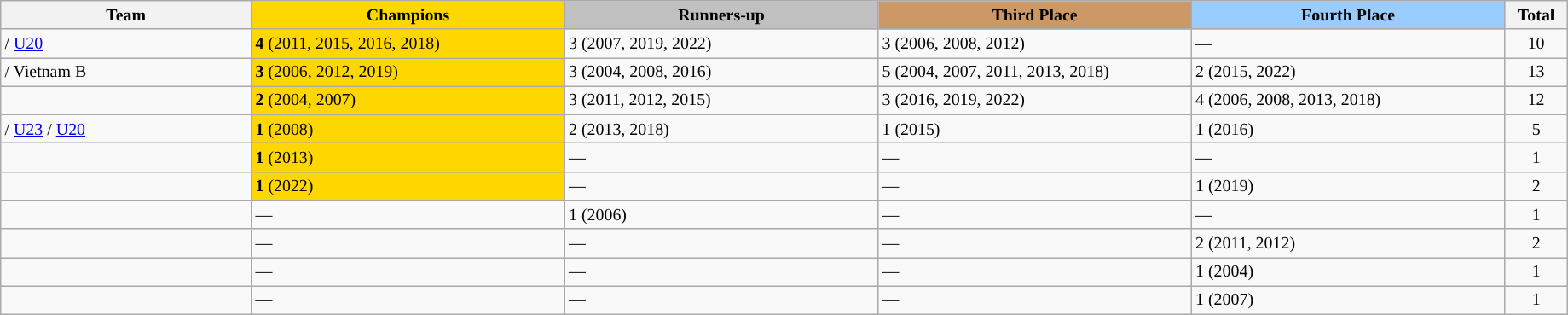<table class="wikitable" style="font-size: 83%; style="border-collapse:collapse; text-align:left;">
<tr>
<th width=12%>Team</th>
<th width=15% style="background:gold;">Champions</th>
<th width=15% style="background:silver;">Runners-up</th>
<th width=15% style="background:#cc9966;">Third Place</th>
<th width=15% style="background:#9acdff;">Fourth Place</th>
<th width=3% style="background:">Total</th>
</tr>
<tr>
<td> / <a href='#'>U20</a></td>
<td style="background:gold;"><strong>4</strong> (2011, 2015, 2016, 2018)</td>
<td>3 (2007, 2019, 2022)</td>
<td>3 (2006, 2008, 2012)</td>
<td>—</td>
<td align=center>10</td>
</tr>
<tr>
<td> / Vietnam B</td>
<td style="background:gold;"><strong>3</strong> (2006, 2012, 2019)</td>
<td>3 (2004, 2008, 2016)</td>
<td>5 (2004, 2007, 2011, 2013, 2018)</td>
<td>2 (2015, 2022)</td>
<td align=center>13</td>
</tr>
<tr>
<td></td>
<td style="background:gold;"><strong>2</strong> (2004, 2007)</td>
<td>3 (2011, 2012, 2015)</td>
<td>3 (2016, 2019, 2022)</td>
<td>4 (2006, 2008, 2013, 2018)</td>
<td align=center>12</td>
</tr>
<tr>
<td> / <a href='#'>U23</a> / <a href='#'>U20</a></td>
<td style="background:gold;"><strong>1</strong> (2008)</td>
<td>2 (2013, 2018)</td>
<td>1 (2015)</td>
<td>1 (2016)</td>
<td align=center>5</td>
</tr>
<tr>
<td></td>
<td style="background:gold;"><strong>1</strong> (2013)</td>
<td>—</td>
<td>—</td>
<td>—</td>
<td align=center>1</td>
</tr>
<tr>
<td></td>
<td style="background:gold;"><strong>1</strong> (2022)</td>
<td>—</td>
<td>—</td>
<td>1 (2019)</td>
<td align=center>2</td>
</tr>
<tr>
<td></td>
<td>—</td>
<td>1 (2006)</td>
<td>—</td>
<td>—</td>
<td align=center>1</td>
</tr>
<tr>
<td></td>
<td>—</td>
<td>—</td>
<td>—</td>
<td>2 (2011, 2012)</td>
<td align=center>2</td>
</tr>
<tr>
<td></td>
<td>—</td>
<td>—</td>
<td>—</td>
<td>1 (2004)</td>
<td align=center>1</td>
</tr>
<tr>
<td></td>
<td>—</td>
<td>—</td>
<td>—</td>
<td>1 (2007)</td>
<td align=center>1</td>
</tr>
</table>
